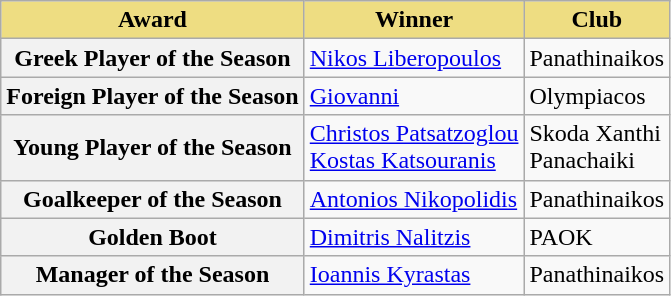<table class="wikitable">
<tr>
<th style="background-color: #eedd82">Award</th>
<th style="background-color: #eedd82">Winner</th>
<th style="background-color: #eedd82">Club</th>
</tr>
<tr>
<th>Greek Player of the Season</th>
<td> <a href='#'>Nikos Liberopoulos</a></td>
<td>Panathinaikos</td>
</tr>
<tr>
<th>Foreign Player of the Season</th>
<td> <a href='#'>Giovanni</a></td>
<td>Olympiacos</td>
</tr>
<tr>
<th>Young Player of the Season</th>
<td> <a href='#'>Christos Patsatzoglou</a><br> <a href='#'>Kostas Katsouranis</a></td>
<td>Skoda Xanthi<br>Panachaiki</td>
</tr>
<tr>
<th>Goalkeeper of the Season</th>
<td> <a href='#'>Antonios Nikopolidis</a></td>
<td>Panathinaikos</td>
</tr>
<tr>
<th>Golden Boot</th>
<td> <a href='#'>Dimitris Nalitzis</a></td>
<td>PAOK</td>
</tr>
<tr>
<th>Manager of the Season</th>
<td> <a href='#'>Ioannis Kyrastas</a></td>
<td>Panathinaikos</td>
</tr>
</table>
